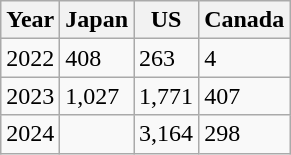<table class="wikitable">
<tr>
<th>Year</th>
<th>Japan</th>
<th>US</th>
<th>Canada</th>
</tr>
<tr>
<td>2022</td>
<td>408</td>
<td>263</td>
<td>4</td>
</tr>
<tr>
<td>2023</td>
<td>1,027</td>
<td>1,771</td>
<td>407</td>
</tr>
<tr>
<td>2024</td>
<td></td>
<td>3,164</td>
<td>298</td>
</tr>
</table>
